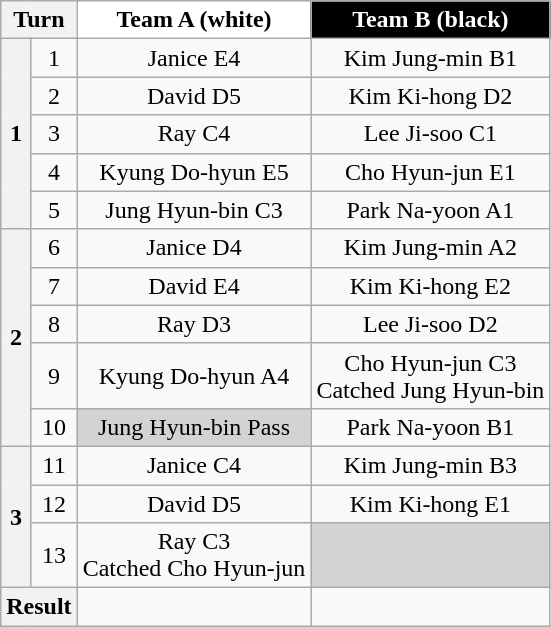<table class="wikitable" style="text-align:center">
<tr>
<th scope="col" colspan="2">Turn</th>
<th scope="col" style="background-color:white">Team A (white)</th>
<th scope="col" style="background-color:black; color:white">Team B (black)</th>
</tr>
<tr>
<th scope="row" rowspan="5">1</th>
<td>1</td>
<td>Janice E4</td>
<td>Kim Jung-min B1</td>
</tr>
<tr>
<td>2</td>
<td>David D5</td>
<td>Kim Ki-hong D2</td>
</tr>
<tr>
<td>3</td>
<td>Ray C4</td>
<td>Lee Ji-soo C1</td>
</tr>
<tr>
<td>4</td>
<td>Kyung Do-hyun E5</td>
<td>Cho Hyun-jun E1</td>
</tr>
<tr>
<td>5</td>
<td>Jung Hyun-bin C3</td>
<td>Park Na-yoon A1</td>
</tr>
<tr>
<th scope="row" rowspan="5">2</th>
<td>6</td>
<td>Janice D4</td>
<td>Kim Jung-min A2</td>
</tr>
<tr>
<td>7</td>
<td>David E4</td>
<td>Kim Ki-hong E2</td>
</tr>
<tr>
<td>8</td>
<td>Ray D3</td>
<td>Lee Ji-soo D2</td>
</tr>
<tr>
<td>9</td>
<td>Kyung Do-hyun A4</td>
<td>Cho Hyun-jun C3<br>Catched Jung Hyun-bin</td>
</tr>
<tr>
<td>10</td>
<td style="background-color:lightgrey">Jung Hyun-bin Pass</td>
<td>Park Na-yoon B1</td>
</tr>
<tr>
<th scope="row" rowspan="3">3</th>
<td>11</td>
<td>Janice C4</td>
<td>Kim Jung-min B3</td>
</tr>
<tr>
<td>12</td>
<td>David D5</td>
<td>Kim Ki-hong E1</td>
</tr>
<tr>
<td>13</td>
<td>Ray C3<br>Catched Cho Hyun-jun</td>
<td style="background-color:lightgrey"></td>
</tr>
<tr>
<th scope="row" colspan="2">Result</th>
<td></td>
<td></td>
</tr>
</table>
